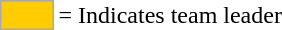<table>
<tr>
<td style="background:#fc0; border:1px solid #aaa; width:2em;"></td>
<td>= Indicates team leader</td>
</tr>
</table>
